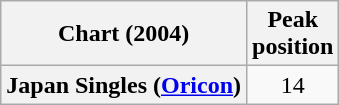<table class="wikitable plainrowheaders">
<tr>
<th>Chart (2004)</th>
<th>Peak<br>position</th>
</tr>
<tr>
<th scope="row">Japan Singles (<a href='#'>Oricon</a>)</th>
<td style="text-align:center;">14</td>
</tr>
</table>
